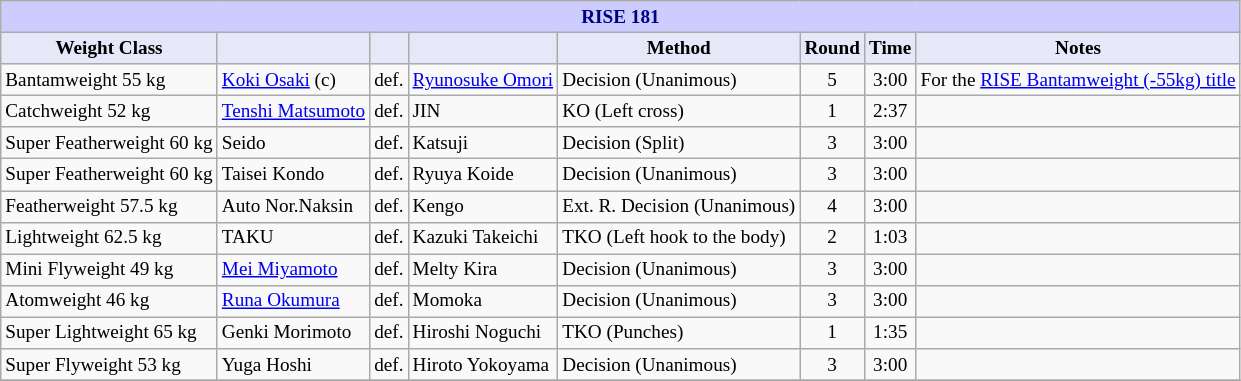<table class="wikitable" style="font-size: 80%;">
<tr>
<th colspan="8" style="background-color: #ccf; color: #000080; text-align: center;"><strong>RISE 181</strong></th>
</tr>
<tr>
<th colspan="1" style="background-color: #E6E8FA; color: #000000; text-align: center;">Weight Class</th>
<th colspan="1" style="background-color: #E6E8FA; color: #000000; text-align: center;"></th>
<th colspan="1" style="background-color: #E6E8FA; color: #000000; text-align: center;"></th>
<th colspan="1" style="background-color: #E6E8FA; color: #000000; text-align: center;"></th>
<th colspan="1" style="background-color: #E6E8FA; color: #000000; text-align: center;">Method</th>
<th colspan="1" style="background-color: #E6E8FA; color: #000000; text-align: center;">Round</th>
<th colspan="1" style="background-color: #E6E8FA; color: #000000; text-align: center;">Time</th>
<th colspan="1" style="background-color: #E6E8FA; color: #000000; text-align: center;">Notes</th>
</tr>
<tr>
<td>Bantamweight 55 kg</td>
<td> <a href='#'>Koki Osaki</a> (c)</td>
<td align="center">def.</td>
<td> <a href='#'>Ryunosuke Omori</a></td>
<td>Decision (Unanimous)</td>
<td align="center">5</td>
<td align="center">3:00</td>
<td>For the <a href='#'>RISE Bantamweight (-55kg) title</a></td>
</tr>
<tr>
<td>Catchweight 52 kg</td>
<td> <a href='#'>Tenshi Matsumoto</a></td>
<td align="center">def.</td>
<td> JIN</td>
<td>KO (Left cross)</td>
<td align="center">1</td>
<td align="center">2:37</td>
<td></td>
</tr>
<tr>
<td>Super Featherweight 60 kg</td>
<td> Seido</td>
<td align="center">def.</td>
<td> Katsuji</td>
<td>Decision (Split)</td>
<td align="center">3</td>
<td align="center">3:00</td>
<td></td>
</tr>
<tr>
<td>Super Featherweight 60 kg</td>
<td> Taisei Kondo</td>
<td align="center">def.</td>
<td> Ryuya Koide</td>
<td>Decision (Unanimous)</td>
<td align="center">3</td>
<td align="center">3:00</td>
<td></td>
</tr>
<tr>
<td>Featherweight 57.5 kg</td>
<td> Auto Nor.Naksin</td>
<td align="center">def.</td>
<td> Kengo</td>
<td>Ext. R. Decision (Unanimous)</td>
<td align="center">4</td>
<td align="center">3:00</td>
<td></td>
</tr>
<tr>
<td>Lightweight 62.5 kg</td>
<td> TAKU</td>
<td align="center">def.</td>
<td> Kazuki Takeichi</td>
<td>TKO (Left hook to the body)</td>
<td align="center">2</td>
<td align="center">1:03</td>
<td></td>
</tr>
<tr>
<td>Mini Flyweight 49 kg</td>
<td> <a href='#'>Mei Miyamoto</a></td>
<td align="center">def.</td>
<td> Melty Kira</td>
<td>Decision (Unanimous)</td>
<td align="center">3</td>
<td align="center">3:00</td>
<td></td>
</tr>
<tr>
<td>Atomweight 46 kg</td>
<td> <a href='#'>Runa Okumura</a></td>
<td align="center">def.</td>
<td> Momoka</td>
<td>Decision (Unanimous)</td>
<td align="center">3</td>
<td align="center">3:00</td>
<td></td>
</tr>
<tr>
<td>Super Lightweight 65 kg</td>
<td> Genki Morimoto</td>
<td align="center">def.</td>
<td> Hiroshi Noguchi</td>
<td>TKO (Punches)</td>
<td align="center">1</td>
<td align="center">1:35</td>
<td></td>
</tr>
<tr>
<td>Super Flyweight 53 kg</td>
<td> Yuga Hoshi</td>
<td align="center">def.</td>
<td> Hiroto Yokoyama</td>
<td>Decision (Unanimous)</td>
<td align="center">3</td>
<td align="center">3:00</td>
<td></td>
</tr>
<tr>
</tr>
</table>
